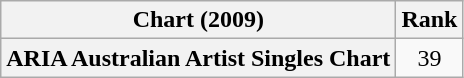<table class="wikitable plainrowheaders" style="text-align:center;">
<tr>
<th scope="col">Chart (2009)</th>
<th scope="col">Rank</th>
</tr>
<tr>
<th scope="row">ARIA Australian Artist Singles Chart</th>
<td>39</td>
</tr>
</table>
